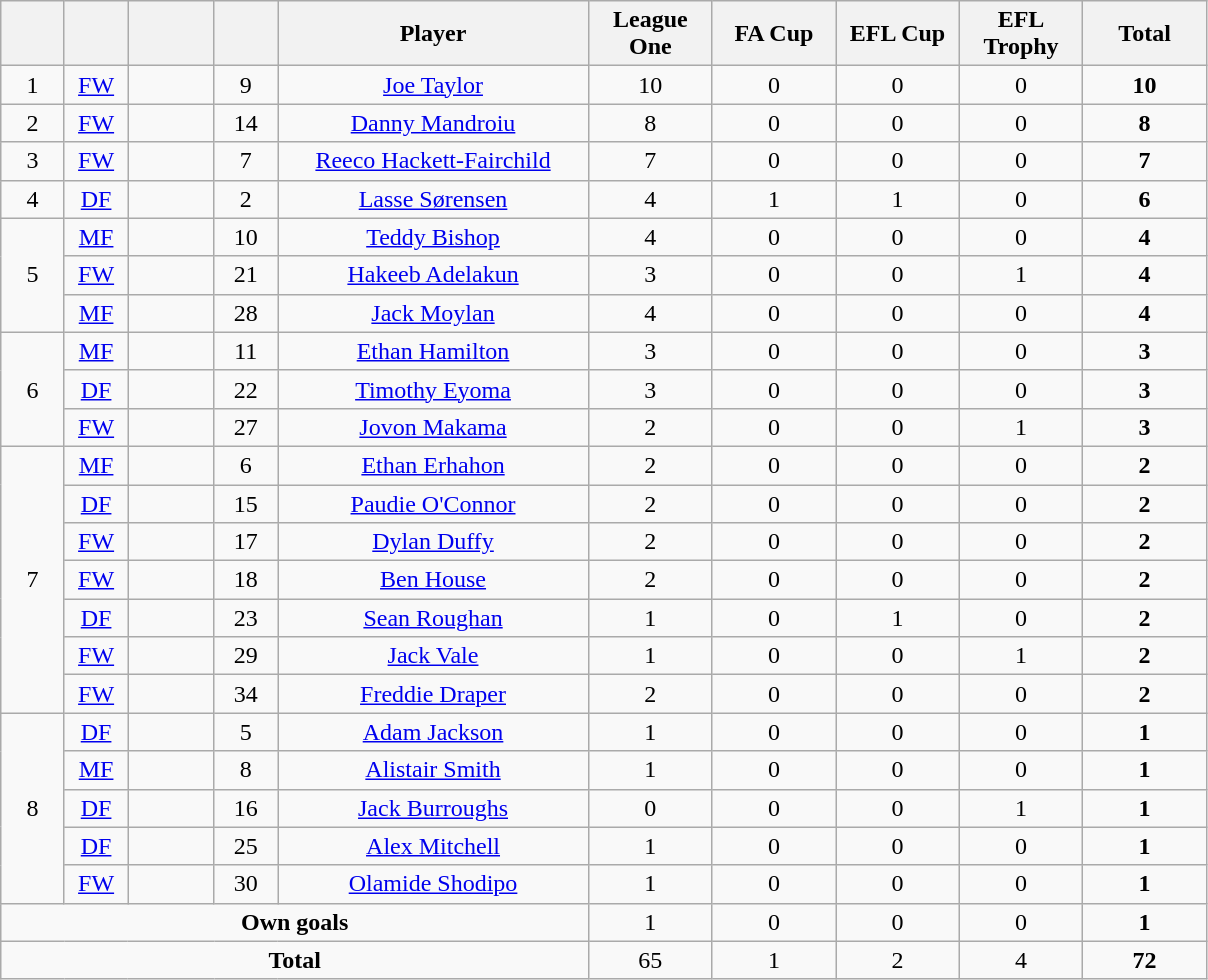<table class="wikitable" style="text-align:center">
<tr>
<th style="width:35px"></th>
<th style="width:35px"></th>
<th style="width:50px"></th>
<th style="width:35px"></th>
<th style="width:200px">Player</th>
<th style="width:75px">League One</th>
<th style="width:75px">FA Cup</th>
<th style="width:75px">EFL Cup</th>
<th style="width:75px">EFL Trophy</th>
<th style="width:75px">Total</th>
</tr>
<tr>
<td rowspan=1>1</td>
<td><a href='#'>FW</a></td>
<td></td>
<td>9</td>
<td><a href='#'>Joe Taylor</a></td>
<td>10</td>
<td>0</td>
<td>0</td>
<td>0</td>
<td><strong>10</strong></td>
</tr>
<tr>
<td rowspan=1>2</td>
<td><a href='#'>FW</a></td>
<td></td>
<td>14</td>
<td><a href='#'>Danny Mandroiu</a></td>
<td>8</td>
<td>0</td>
<td>0</td>
<td>0</td>
<td><strong>8</strong></td>
</tr>
<tr>
<td rowspan=1>3</td>
<td><a href='#'>FW</a></td>
<td></td>
<td>7</td>
<td><a href='#'>Reeco Hackett-Fairchild</a></td>
<td>7</td>
<td>0</td>
<td>0</td>
<td>0</td>
<td><strong>7</strong></td>
</tr>
<tr>
<td rowspan=1>4</td>
<td><a href='#'>DF</a></td>
<td></td>
<td>2</td>
<td><a href='#'>Lasse Sørensen</a></td>
<td>4</td>
<td>1</td>
<td>1</td>
<td>0</td>
<td><strong>6</strong></td>
</tr>
<tr>
<td rowspan=3>5</td>
<td><a href='#'>MF</a></td>
<td></td>
<td>10</td>
<td><a href='#'>Teddy Bishop</a></td>
<td>4</td>
<td>0</td>
<td>0</td>
<td>0</td>
<td><strong>4</strong></td>
</tr>
<tr>
<td><a href='#'>FW</a></td>
<td></td>
<td>21</td>
<td><a href='#'>Hakeeb Adelakun</a></td>
<td>3</td>
<td>0</td>
<td>0</td>
<td>1</td>
<td><strong>4</strong></td>
</tr>
<tr>
<td><a href='#'>MF</a></td>
<td></td>
<td>28</td>
<td><a href='#'>Jack Moylan</a></td>
<td>4</td>
<td>0</td>
<td>0</td>
<td>0</td>
<td><strong>4</strong></td>
</tr>
<tr>
<td rowspan=3>6</td>
<td><a href='#'>MF</a></td>
<td></td>
<td>11</td>
<td><a href='#'>Ethan Hamilton</a></td>
<td>3</td>
<td>0</td>
<td>0</td>
<td>0</td>
<td><strong>3</strong></td>
</tr>
<tr>
<td><a href='#'>DF</a></td>
<td></td>
<td>22</td>
<td><a href='#'>Timothy Eyoma</a></td>
<td>3</td>
<td>0</td>
<td>0</td>
<td>0</td>
<td><strong>3</strong></td>
</tr>
<tr>
<td><a href='#'>FW</a></td>
<td></td>
<td>27</td>
<td><a href='#'>Jovon Makama</a></td>
<td>2</td>
<td>0</td>
<td>0</td>
<td>1</td>
<td><strong>3</strong></td>
</tr>
<tr>
<td rowspan=7>7</td>
<td><a href='#'>MF</a></td>
<td></td>
<td>6</td>
<td><a href='#'>Ethan Erhahon</a></td>
<td>2</td>
<td>0</td>
<td>0</td>
<td>0</td>
<td><strong>2</strong></td>
</tr>
<tr>
<td><a href='#'>DF</a></td>
<td></td>
<td>15</td>
<td><a href='#'>Paudie O'Connor</a></td>
<td>2</td>
<td>0</td>
<td>0</td>
<td>0</td>
<td><strong>2</strong></td>
</tr>
<tr>
<td><a href='#'>FW</a></td>
<td></td>
<td>17</td>
<td><a href='#'>Dylan Duffy</a></td>
<td>2</td>
<td>0</td>
<td>0</td>
<td>0</td>
<td><strong>2</strong></td>
</tr>
<tr>
<td><a href='#'>FW</a></td>
<td></td>
<td>18</td>
<td><a href='#'>Ben House</a></td>
<td>2</td>
<td>0</td>
<td>0</td>
<td>0</td>
<td><strong>2</strong></td>
</tr>
<tr>
<td><a href='#'>DF</a></td>
<td></td>
<td>23</td>
<td><a href='#'>Sean Roughan</a></td>
<td>1</td>
<td>0</td>
<td>1</td>
<td>0</td>
<td><strong>2</strong></td>
</tr>
<tr>
<td><a href='#'>FW</a></td>
<td></td>
<td>29</td>
<td><a href='#'>Jack Vale</a></td>
<td>1</td>
<td>0</td>
<td>0</td>
<td>1</td>
<td><strong>2</strong></td>
</tr>
<tr>
<td><a href='#'>FW</a></td>
<td></td>
<td>34</td>
<td><a href='#'>Freddie Draper</a></td>
<td>2</td>
<td>0</td>
<td>0</td>
<td>0</td>
<td><strong>2</strong></td>
</tr>
<tr>
<td rowspan=5>8</td>
<td><a href='#'>DF</a></td>
<td></td>
<td>5</td>
<td><a href='#'>Adam Jackson</a></td>
<td>1</td>
<td>0</td>
<td>0</td>
<td>0</td>
<td><strong>1</strong></td>
</tr>
<tr>
<td><a href='#'>MF</a></td>
<td></td>
<td>8</td>
<td><a href='#'>Alistair Smith</a></td>
<td>1</td>
<td>0</td>
<td>0</td>
<td>0</td>
<td><strong>1</strong></td>
</tr>
<tr>
<td><a href='#'>DF</a></td>
<td></td>
<td>16</td>
<td><a href='#'>Jack Burroughs</a></td>
<td>0</td>
<td>0</td>
<td>0</td>
<td>1</td>
<td><strong>1</strong></td>
</tr>
<tr>
<td><a href='#'>DF</a></td>
<td></td>
<td>25</td>
<td><a href='#'>Alex Mitchell</a></td>
<td>1</td>
<td>0</td>
<td>0</td>
<td>0</td>
<td><strong>1</strong></td>
</tr>
<tr>
<td><a href='#'>FW</a></td>
<td></td>
<td>30</td>
<td><a href='#'>Olamide Shodipo</a></td>
<td>1</td>
<td>0</td>
<td>0</td>
<td>0</td>
<td><strong>1</strong></td>
</tr>
<tr>
<td colspan=5><strong>Own goals</strong></td>
<td>1</td>
<td>0</td>
<td>0</td>
<td>0</td>
<td><strong>1</strong></td>
</tr>
<tr>
<td colspan=5><strong>Total</strong></td>
<td>65</td>
<td>1</td>
<td>2</td>
<td>4</td>
<td><strong>72</strong></td>
</tr>
</table>
